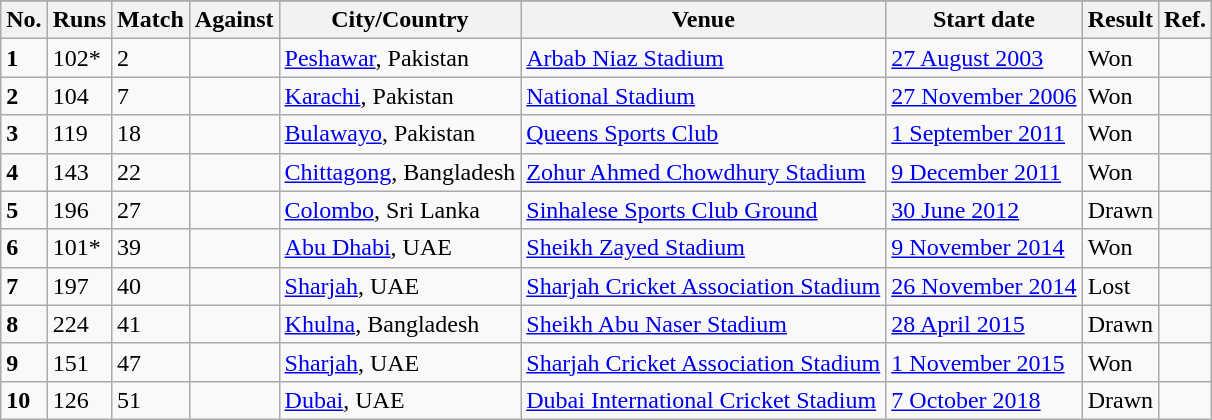<table class="wikitable sortable">
<tr>
</tr>
<tr>
<th>No.</th>
<th>Runs</th>
<th>Match</th>
<th>Against</th>
<th>City/Country</th>
<th>Venue</th>
<th>Start date</th>
<th>Result</th>
<th>Ref.</th>
</tr>
<tr>
<td><strong>1</strong></td>
<td>102*</td>
<td>2</td>
<td></td>
<td><a href='#'>Peshawar</a>, Pakistan</td>
<td><a href='#'>Arbab Niaz Stadium</a></td>
<td><a href='#'>27 August 2003</a></td>
<td>Won</td>
<td></td>
</tr>
<tr>
<td><strong>2</strong></td>
<td>104</td>
<td>7</td>
<td></td>
<td><a href='#'>Karachi</a>, Pakistan</td>
<td><a href='#'>National Stadium</a></td>
<td><a href='#'>27 November 2006</a></td>
<td>Won</td>
<td></td>
</tr>
<tr>
<td><strong>3</strong></td>
<td>119</td>
<td>18</td>
<td></td>
<td><a href='#'>Bulawayo</a>, Pakistan</td>
<td><a href='#'>Queens Sports Club</a></td>
<td><a href='#'>1 September 2011</a></td>
<td>Won</td>
<td></td>
</tr>
<tr>
<td><strong>4</strong></td>
<td>143</td>
<td>22</td>
<td></td>
<td><a href='#'>Chittagong</a>, Bangladesh</td>
<td><a href='#'>Zohur Ahmed Chowdhury Stadium</a></td>
<td><a href='#'>9 December 2011</a></td>
<td>Won</td>
<td></td>
</tr>
<tr>
<td><strong>5</strong></td>
<td>196</td>
<td>27</td>
<td></td>
<td><a href='#'>Colombo</a>, Sri Lanka</td>
<td><a href='#'>Sinhalese Sports Club Ground</a></td>
<td><a href='#'>30 June 2012</a></td>
<td>Drawn</td>
<td></td>
</tr>
<tr>
<td><strong>6</strong></td>
<td>101*</td>
<td>39</td>
<td></td>
<td><a href='#'>Abu Dhabi</a>, UAE</td>
<td><a href='#'>Sheikh Zayed Stadium</a></td>
<td><a href='#'>9 November 2014</a></td>
<td>Won</td>
<td></td>
</tr>
<tr>
<td><strong>7</strong></td>
<td>197</td>
<td>40</td>
<td></td>
<td><a href='#'>Sharjah</a>, UAE</td>
<td><a href='#'>Sharjah Cricket Association Stadium</a></td>
<td><a href='#'>26 November 2014</a></td>
<td>Lost</td>
<td></td>
</tr>
<tr>
<td><strong>8</strong></td>
<td>224</td>
<td>41</td>
<td></td>
<td><a href='#'>Khulna</a>, Bangladesh</td>
<td><a href='#'>Sheikh Abu Naser Stadium</a></td>
<td><a href='#'>28 April 2015</a></td>
<td>Drawn</td>
<td></td>
</tr>
<tr>
<td><strong>9</strong></td>
<td>151</td>
<td>47</td>
<td></td>
<td><a href='#'>Sharjah</a>, UAE</td>
<td><a href='#'>Sharjah Cricket Association Stadium</a></td>
<td><a href='#'>1 November 2015</a></td>
<td>Won</td>
<td></td>
</tr>
<tr>
<td><strong>10</strong></td>
<td>126</td>
<td>51</td>
<td></td>
<td><a href='#'>Dubai</a>, UAE</td>
<td><a href='#'>Dubai International Cricket Stadium</a></td>
<td><a href='#'>7 October 2018</a></td>
<td>Drawn</td>
<td></td>
</tr>
</table>
